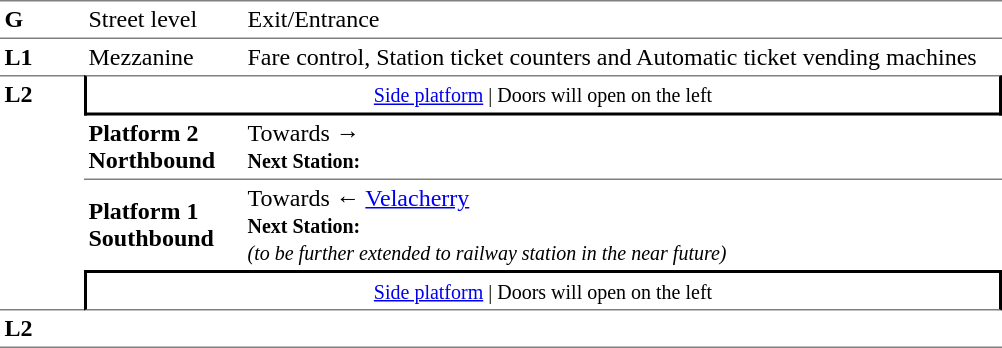<table table border=0 cellspacing=0 cellpadding=3>
<tr>
<td style="border-bottom:solid 1px gray;border-top:solid 1px gray;" width=50 valign=top><strong>G</strong></td>
<td style="border-top:solid 1px gray;border-bottom:solid 1px gray;" width=100 valign=top>Street level</td>
<td style="border-top:solid 1px gray;border-bottom:solid 1px gray;" width=500 valign=top>Exit/Entrance</td>
</tr>
<tr>
<td valign=top><strong>L1</strong></td>
<td valign=top>Mezzanine</td>
<td valign=top>Fare control, Station ticket counters and Automatic ticket vending machines<br></td>
</tr>
<tr>
<td style="border-top:solid 1px gray;border-bottom:solid 1px gray;" width=50 rowspan=4 valign=top><strong>L2</strong></td>
<td style="border-top:solid 1px gray;border-right:solid 2px black;border-left:solid 2px black;border-bottom:solid 2px black;text-align:center;" colspan=2><small><a href='#'>Side platform</a> | Doors will open on the left </small></td>
</tr>
<tr>
<td style="border-bottom:solid 1px gray;" width=100><span><strong>Platform 2</strong><br><strong>Northbound</strong></span></td>
<td style="border-bottom:solid 1px gray;" width=500>Towards → <br><small><strong>Next Station:</strong> </small></td>
</tr>
<tr>
<td><span><strong>Platform 1</strong><br><strong>Southbound</strong></span></td>
<td>Towards ← <a href='#'>Velacherry</a><br><small><strong>Next Station:</strong> <br><em>(to be further extended to <strong></strong> railway station in the near future)</em></small></td>
</tr>
<tr>
<td style="border-top:solid 2px black;border-right:solid 2px black;border-left:solid 2px black;border-bottom:solid 1px gray;" colspan=2  align=center><small><a href='#'>Side platform</a> | Doors will open on the left </small></td>
</tr>
<tr>
<td style="border-bottom:solid 1px gray;" width=50 rowspan=2 valign=top><strong>L2</strong></td>
<td style="border-bottom:solid 1px gray;" width=100></td>
<td style="border-bottom:solid 1px gray;" width=500></td>
</tr>
<tr>
</tr>
</table>
